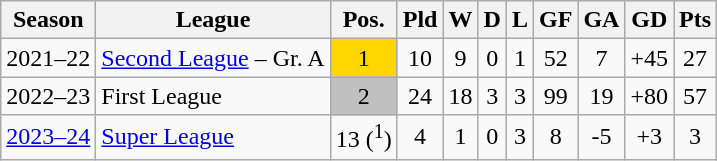<table class="wikitable">
<tr>
<th>Season</th>
<th>League</th>
<th>Pos.</th>
<th>Pld</th>
<th>W</th>
<th>D</th>
<th>L</th>
<th>GF</th>
<th>GA</th>
<th>GD</th>
<th>Pts</th>
</tr>
<tr align=center>
<td>2021–22</td>
<td align=left><a href='#'>Second League</a> – Gr. A</td>
<td bgcolor=gold>1</td>
<td>10</td>
<td>9</td>
<td>0</td>
<td>1</td>
<td>52</td>
<td>7</td>
<td>+45</td>
<td>27</td>
</tr>
<tr align=center>
<td>2022–23</td>
<td align=left>First League</td>
<td bgcolor=silver>2</td>
<td>24</td>
<td>18</td>
<td>3</td>
<td>3</td>
<td>99</td>
<td>19</td>
<td>+80</td>
<td>57</td>
</tr>
<tr align=center>
<td><a href='#'>2023–24</a></td>
<td align=left><a href='#'>Super League</a></td>
<td>13 (<sup>1</sup>)</td>
<td>4</td>
<td>1</td>
<td>0</td>
<td>3</td>
<td>8</td>
<td>-5</td>
<td>+3</td>
<td>3</td>
</tr>
</table>
